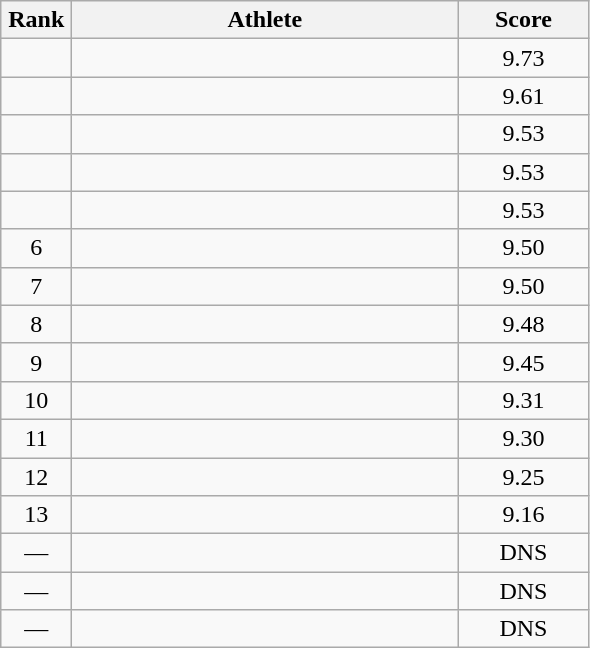<table class = "wikitable" style="text-align:center;">
<tr>
<th width=40>Rank</th>
<th width=250>Athlete</th>
<th width=80>Score</th>
</tr>
<tr>
<td></td>
<td align=left></td>
<td>9.73</td>
</tr>
<tr>
<td></td>
<td align=left></td>
<td>9.61</td>
</tr>
<tr>
<td></td>
<td align=left></td>
<td>9.53</td>
</tr>
<tr>
<td></td>
<td align=left></td>
<td>9.53</td>
</tr>
<tr>
<td></td>
<td align=left></td>
<td>9.53</td>
</tr>
<tr>
<td>6</td>
<td align=left></td>
<td>9.50</td>
</tr>
<tr>
<td>7</td>
<td align=left></td>
<td>9.50</td>
</tr>
<tr>
<td>8</td>
<td align=left></td>
<td>9.48</td>
</tr>
<tr>
<td>9</td>
<td align=left></td>
<td>9.45</td>
</tr>
<tr>
<td>10</td>
<td align=left></td>
<td>9.31</td>
</tr>
<tr>
<td>11</td>
<td align=left></td>
<td>9.30</td>
</tr>
<tr>
<td>12</td>
<td align=left></td>
<td>9.25</td>
</tr>
<tr>
<td>13</td>
<td align=left></td>
<td>9.16</td>
</tr>
<tr>
<td>—</td>
<td align=left></td>
<td>DNS</td>
</tr>
<tr>
<td>—</td>
<td align=left></td>
<td>DNS</td>
</tr>
<tr>
<td>—</td>
<td align=left></td>
<td>DNS</td>
</tr>
</table>
